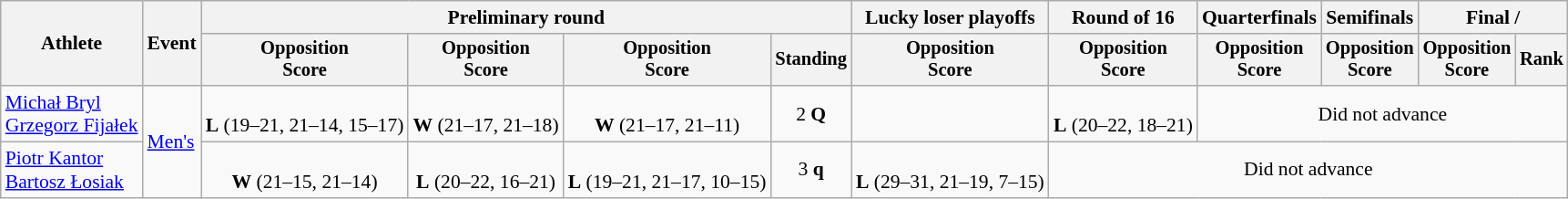<table class="wikitable" style="text-align:center; font-size:90%">
<tr>
<th rowspan=2>Athlete</th>
<th rowspan=2>Event</th>
<th colspan=4>Preliminary round</th>
<th>Lucky loser playoffs</th>
<th>Round of 16</th>
<th>Quarterfinals</th>
<th>Semifinals</th>
<th colspan=2>Final / </th>
</tr>
<tr style="font-size:95%">
<th>Opposition<br>Score</th>
<th>Opposition<br>Score</th>
<th>Opposition<br>Score</th>
<th>Standing</th>
<th>Opposition<br>Score</th>
<th>Opposition<br>Score</th>
<th>Opposition<br>Score</th>
<th>Opposition<br>Score</th>
<th>Opposition<br>Score</th>
<th>Rank</th>
</tr>
<tr>
<td align=left><a href='#'>Michał Bryl</a><br><a href='#'>Grzegorz Fijałek</a></td>
<td align=left rowspan=2><a href='#'>Men's</a></td>
<td><br><strong>L</strong> (19–21, 21–14, 15–17)</td>
<td><br><strong>W</strong> (21–17, 21–18)</td>
<td><br><strong>W</strong> (21–17, 21–11)</td>
<td>2 <strong>Q</strong></td>
<td></td>
<td><br><strong>L</strong> (20–22, 18–21)</td>
<td colspan=4>Did not advance</td>
</tr>
<tr>
<td align=left><a href='#'>Piotr Kantor</a><br><a href='#'>Bartosz Łosiak</a></td>
<td><br><strong>W</strong> (21–15, 21–14)</td>
<td><br><strong>L</strong> (20–22, 16–21)</td>
<td><br><strong>L</strong> (19–21, 21–17, 10–15)</td>
<td>3 <strong>q</strong></td>
<td><br><strong>L</strong> (29–31, 21–19, 7–15)</td>
<td colspan=5>Did not advance</td>
</tr>
</table>
